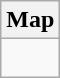<table class="wikitable">
<tr>
<th>Map</th>
</tr>
<tr>
<td><div><br> 




</div></td>
</tr>
</table>
